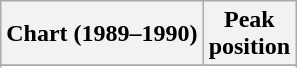<table class="wikitable sortable">
<tr>
<th align="left">Chart (1989–1990)</th>
<th align="center">Peak<br>position</th>
</tr>
<tr>
</tr>
<tr>
</tr>
</table>
